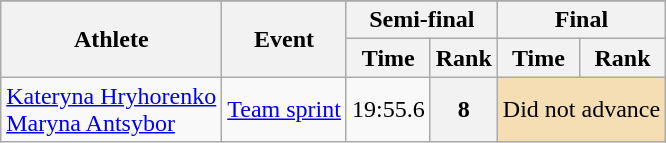<table class="wikitable">
<tr>
</tr>
<tr>
<th rowspan="2">Athlete</th>
<th rowspan="2">Event</th>
<th colspan="2">Semi-final</th>
<th colspan="2">Final</th>
</tr>
<tr>
<th>Time</th>
<th>Rank</th>
<th>Time</th>
<th>Rank</th>
</tr>
<tr>
<td><a href='#'>Kateryna Hryhorenko</a><br><a href='#'>Maryna Antsybor</a></td>
<td><a href='#'>Team sprint</a></td>
<td align="center">19:55.6</td>
<th align="center">8</th>
<td colspan=2 align="center" bgcolor=wheat>Did not advance</td>
</tr>
</table>
